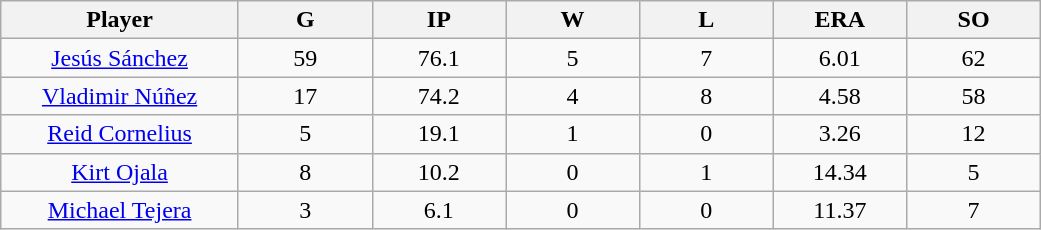<table class="wikitable sortable">
<tr>
<th bgcolor="#DDDDFF" width="16%">Player</th>
<th bgcolor="#DDDDFF" width="9%">G</th>
<th bgcolor="#DDDDFF" width="9%">IP</th>
<th bgcolor="#DDDDFF" width="9%">W</th>
<th bgcolor="#DDDDFF" width="9%">L</th>
<th bgcolor="#DDDDFF" width="9%">ERA</th>
<th bgcolor="#DDDDFF" width="9%">SO</th>
</tr>
<tr align="center">
<td><a href='#'>Jesús Sánchez</a></td>
<td>59</td>
<td>76.1</td>
<td>5</td>
<td>7</td>
<td>6.01</td>
<td>62</td>
</tr>
<tr align=center>
<td><a href='#'>Vladimir Núñez</a></td>
<td>17</td>
<td>74.2</td>
<td>4</td>
<td>8</td>
<td>4.58</td>
<td>58</td>
</tr>
<tr align=center>
<td><a href='#'>Reid Cornelius</a></td>
<td>5</td>
<td>19.1</td>
<td>1</td>
<td>0</td>
<td>3.26</td>
<td>12</td>
</tr>
<tr align=center>
<td><a href='#'>Kirt Ojala</a></td>
<td>8</td>
<td>10.2</td>
<td>0</td>
<td>1</td>
<td>14.34</td>
<td>5</td>
</tr>
<tr align=center>
<td><a href='#'>Michael Tejera</a></td>
<td>3</td>
<td>6.1</td>
<td>0</td>
<td>0</td>
<td>11.37</td>
<td>7</td>
</tr>
</table>
